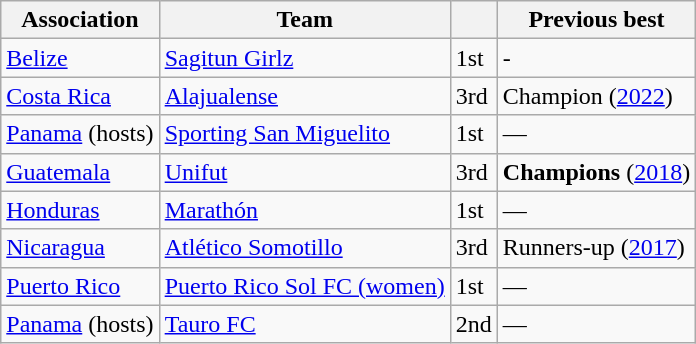<table class="wikitable sortable">
<tr>
<th>Association</th>
<th>Team</th>
<th></th>
<th>Previous best</th>
</tr>
<tr>
<td> <a href='#'>Belize</a></td>
<td><a href='#'>Sagitun Girlz</a></td>
<td>1st</td>
<td>-</td>
</tr>
<tr>
<td> <a href='#'>Costa Rica</a></td>
<td><a href='#'>Alajualense</a></td>
<td>3rd</td>
<td data-sort-value="3">Champion (<a href='#'>2022</a>)</td>
</tr>
<tr>
<td> <a href='#'>Panama</a> (hosts)</td>
<td><a href='#'>Sporting San Miguelito</a></td>
<td>1st</td>
<td data-sort-value="3">—</td>
</tr>
<tr>
<td> <a href='#'>Guatemala</a></td>
<td><a href='#'>Unifut</a></td>
<td>3rd</td>
<td data-sort-value="1"><strong>Champions</strong> (<a href='#'>2018</a>)</td>
</tr>
<tr>
<td> <a href='#'>Honduras</a></td>
<td><a href='#'>Marathón</a></td>
<td>1st</td>
<td>—</td>
</tr>
<tr>
<td> <a href='#'>Nicaragua</a></td>
<td><a href='#'>Atlético Somotillo</a></td>
<td>3rd</td>
<td data-sort-value="2">Runners-up (<a href='#'>2017</a>)</td>
</tr>
<tr>
<td> <a href='#'>Puerto Rico</a></td>
<td><a href='#'>Puerto Rico Sol FC (women)</a></td>
<td>1st</td>
<td>—</td>
</tr>
<tr>
<td> <a href='#'>Panama</a> (hosts)</td>
<td><a href='#'>Tauro FC</a></td>
<td>2nd</td>
<td>—</td>
</tr>
</table>
